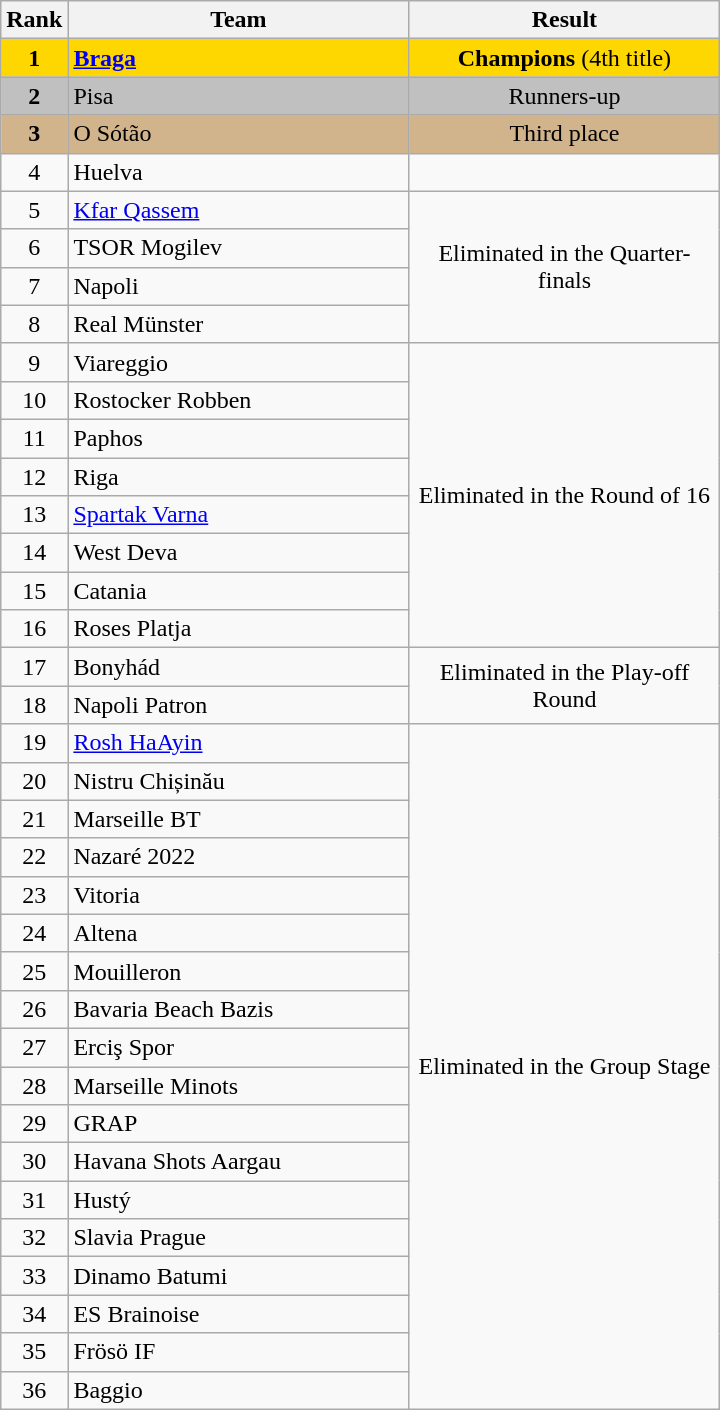<table class="wikitable" style="text-align:center">
<tr>
<th>Rank</th>
<th width=220>Team</th>
<th width=200>Result</th>
</tr>
<tr bgcolor="gold">
<td><strong>1</strong></td>
<td align="left"> <strong><a href='#'>Braga</a></strong></td>
<td><strong>Champions</strong> (4th title)</td>
</tr>
<tr bgcolor="silver">
<td><strong>2</strong></td>
<td align="left"> Pisa</td>
<td>Runners-up</td>
</tr>
<tr bgcolor="tan">
<td><strong>3</strong></td>
<td align="left"> O Sótão</td>
<td>Third place</td>
</tr>
<tr>
<td>4</td>
<td align="left"> Huelva</td>
</tr>
<tr>
<td>5</td>
<td align="left"> <a href='#'>Kfar Qassem</a></td>
<td rowspan="4">Eliminated in the Quarter-finals</td>
</tr>
<tr>
<td>6</td>
<td align="left"> TSOR Mogilev</td>
</tr>
<tr>
<td>7</td>
<td align="left"> Napoli</td>
</tr>
<tr>
<td>8</td>
<td align="left"> Real Münster</td>
</tr>
<tr>
<td>9</td>
<td align="left"> Viareggio</td>
<td rowspan="8">Eliminated in the Round of 16</td>
</tr>
<tr>
<td>10</td>
<td align="left"> Rostocker Robben</td>
</tr>
<tr>
<td>11</td>
<td align="left"> Paphos</td>
</tr>
<tr>
<td>12</td>
<td align="left"> Riga</td>
</tr>
<tr>
<td>13</td>
<td align="left"> <a href='#'>Spartak Varna</a></td>
</tr>
<tr>
<td>14</td>
<td align="left"> West Deva</td>
</tr>
<tr>
<td>15</td>
<td align="left"> Catania</td>
</tr>
<tr>
<td>16</td>
<td align="left"> Roses Platja</td>
</tr>
<tr>
<td>17</td>
<td align="left"> Bonyhád</td>
<td rowspan="2">Eliminated in the Play-off Round</td>
</tr>
<tr>
<td>18</td>
<td align="left"> Napoli Patron</td>
</tr>
<tr>
<td>19</td>
<td align="left"> <a href='#'>Rosh HaAyin</a></td>
<td rowspan="18">Eliminated in the Group Stage</td>
</tr>
<tr>
<td>20</td>
<td align="left"> Nistru Chișinău</td>
</tr>
<tr>
<td>21</td>
<td align="left"> Marseille BT</td>
</tr>
<tr>
<td>22</td>
<td align="left"> Nazaré 2022</td>
</tr>
<tr>
<td>23</td>
<td align="left"> Vitoria</td>
</tr>
<tr>
<td>24</td>
<td align="left"> Altena</td>
</tr>
<tr>
<td>25</td>
<td align="left"> Mouilleron</td>
</tr>
<tr>
<td>26</td>
<td align="left"> Bavaria Beach Bazis</td>
</tr>
<tr>
<td>27</td>
<td align="left"> Erciş Spor</td>
</tr>
<tr>
<td>28</td>
<td align="left"> Marseille Minots</td>
</tr>
<tr>
<td>29</td>
<td align="left"> GRAP</td>
</tr>
<tr>
<td>30</td>
<td align="left"> Havana Shots Aargau</td>
</tr>
<tr>
<td>31</td>
<td align="left"> Hustý</td>
</tr>
<tr>
<td>32</td>
<td align="left"> Slavia Prague</td>
</tr>
<tr>
<td>33</td>
<td align="left"> Dinamo Batumi</td>
</tr>
<tr>
<td>34</td>
<td align="left"> ES Brainoise</td>
</tr>
<tr>
<td>35</td>
<td align="left"> Frösö IF</td>
</tr>
<tr>
<td>36</td>
<td align="left"> Baggio</td>
</tr>
</table>
